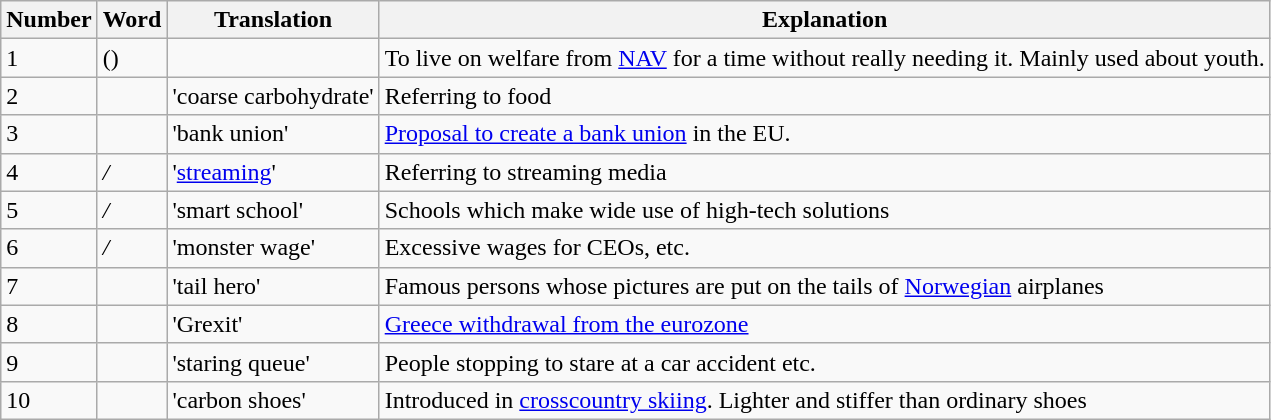<table class="wikitable">
<tr>
<th>Number</th>
<th>Word</th>
<th>Translation</th>
<th>Explanation</th>
</tr>
<tr>
<td>1</td>
<td> ()</td>
<td></td>
<td>To live on welfare from <a href='#'>NAV</a> for a time without really needing it. Mainly used about youth.</td>
</tr>
<tr>
<td>2</td>
<td></td>
<td>'coarse carbohydrate'</td>
<td>Referring to food</td>
</tr>
<tr>
<td>3</td>
<td></td>
<td>'bank union'</td>
<td><a href='#'>Proposal to create a bank union</a> in the EU.</td>
</tr>
<tr>
<td>4</td>
<td><em>/</em></td>
<td>'<a href='#'>streaming</a>'</td>
<td>Referring to streaming media</td>
</tr>
<tr>
<td>5</td>
<td><em>/</em></td>
<td>'smart school'</td>
<td>Schools which make wide use of high-tech solutions</td>
</tr>
<tr>
<td>6</td>
<td><em>/</em></td>
<td>'monster wage'</td>
<td>Excessive wages for CEOs, etc.</td>
</tr>
<tr>
<td>7</td>
<td></td>
<td>'tail hero'</td>
<td>Famous persons whose pictures are put on the tails of <a href='#'>Norwegian</a> airplanes</td>
</tr>
<tr>
<td>8</td>
<td></td>
<td>'Grexit'</td>
<td><a href='#'>Greece withdrawal from the eurozone</a></td>
</tr>
<tr>
<td>9</td>
<td></td>
<td>'staring queue'</td>
<td>People stopping to stare at a car accident etc.</td>
</tr>
<tr>
<td>10</td>
<td></td>
<td>'carbon shoes'</td>
<td>Introduced in <a href='#'>crosscountry skiing</a>. Lighter and stiffer than ordinary shoes</td>
</tr>
</table>
